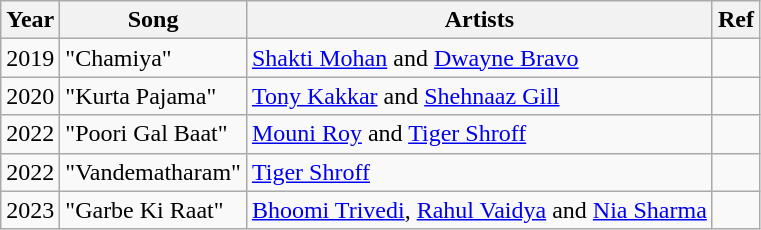<table class="wikitable">
<tr>
<th>Year</th>
<th>Song</th>
<th>Artists</th>
<th>Ref</th>
</tr>
<tr>
<td>2019</td>
<td>"Chamiya"</td>
<td><a href='#'>Shakti Mohan</a> and <a href='#'>Dwayne Bravo</a></td>
<td></td>
</tr>
<tr>
<td>2020</td>
<td>"Kurta Pajama"</td>
<td><a href='#'>Tony Kakkar</a> and <a href='#'>Shehnaaz Gill</a></td>
<td></td>
</tr>
<tr>
<td>2022</td>
<td>"Poori Gal Baat"</td>
<td><a href='#'>Mouni Roy</a> and <a href='#'>Tiger Shroff</a></td>
<td></td>
</tr>
<tr>
<td>2022</td>
<td>"Vandematharam"</td>
<td><a href='#'>Tiger Shroff</a></td>
<td></td>
</tr>
<tr>
<td>2023</td>
<td>"Garbe Ki Raat"</td>
<td><a href='#'>Bhoomi Trivedi</a>, <a href='#'>Rahul Vaidya</a> and <a href='#'>Nia Sharma</a></td>
<td></td>
</tr>
</table>
